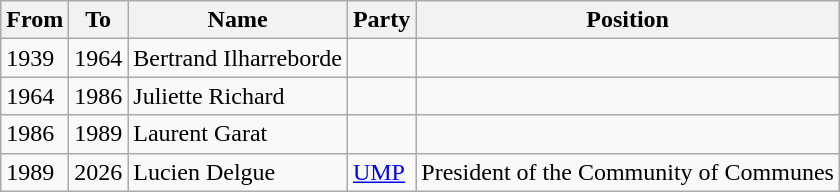<table class="wikitable">
<tr>
<th>From</th>
<th>To</th>
<th>Name</th>
<th>Party</th>
<th>Position</th>
</tr>
<tr>
<td>1939</td>
<td>1964</td>
<td>Bertrand Ilharreborde</td>
<td></td>
<td></td>
</tr>
<tr>
<td>1964</td>
<td>1986</td>
<td>Juliette Richard</td>
<td></td>
<td></td>
</tr>
<tr>
<td>1986</td>
<td>1989</td>
<td>Laurent Garat</td>
<td></td>
<td></td>
</tr>
<tr>
<td>1989</td>
<td>2026</td>
<td>Lucien Delgue</td>
<td><a href='#'>UMP</a></td>
<td>President of the Community of Communes</td>
</tr>
</table>
